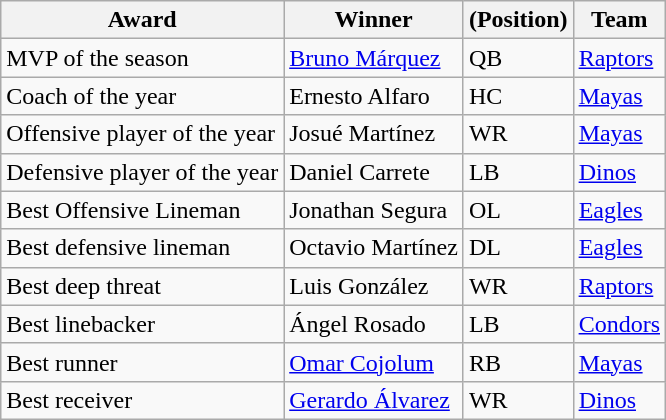<table class="wikitable">
<tr>
<th>Award</th>
<th>Winner</th>
<th>(Position)</th>
<th>Team</th>
</tr>
<tr>
<td>MVP of the season</td>
<td><a href='#'>Bruno Márquez</a></td>
<td>QB</td>
<td><a href='#'>Raptors</a></td>
</tr>
<tr>
<td>Coach of the year</td>
<td>Ernesto Alfaro</td>
<td>HC</td>
<td><a href='#'>Mayas</a></td>
</tr>
<tr>
<td>Offensive player of the year</td>
<td>Josué Martínez</td>
<td>WR</td>
<td><a href='#'>Mayas</a></td>
</tr>
<tr>
<td>Defensive player of the year</td>
<td>Daniel Carrete</td>
<td>LB</td>
<td><a href='#'>Dinos</a></td>
</tr>
<tr>
<td>Best Offensive Lineman</td>
<td>Jonathan Segura</td>
<td>OL</td>
<td><a href='#'>Eagles</a></td>
</tr>
<tr>
<td>Best defensive lineman</td>
<td>Octavio Martínez</td>
<td>DL</td>
<td><a href='#'>Eagles</a></td>
</tr>
<tr>
<td>Best deep threat</td>
<td>Luis González</td>
<td>WR</td>
<td><a href='#'>Raptors</a></td>
</tr>
<tr>
<td>Best linebacker</td>
<td>Ángel Rosado</td>
<td>LB</td>
<td><a href='#'>Condors</a></td>
</tr>
<tr>
<td>Best runner</td>
<td><a href='#'>Omar Cojolum</a></td>
<td>RB</td>
<td><a href='#'>Mayas</a></td>
</tr>
<tr>
<td>Best receiver</td>
<td><a href='#'>Gerardo Álvarez</a></td>
<td>WR</td>
<td><a href='#'>Dinos</a></td>
</tr>
</table>
